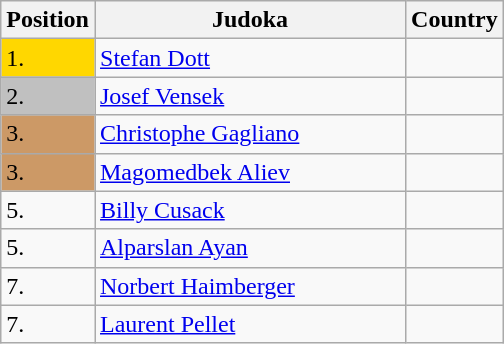<table class=wikitable>
<tr>
<th width=10>Position</th>
<th width=200>Judoka</th>
<th width=10>Country</th>
</tr>
<tr>
<td bgcolor=gold>1.</td>
<td><a href='#'>Stefan Dott</a></td>
<td></td>
</tr>
<tr>
<td bgcolor=silver>2.</td>
<td><a href='#'>Josef Vensek</a></td>
<td></td>
</tr>
<tr>
<td bgcolor=CC9966>3.</td>
<td><a href='#'>Christophe Gagliano</a></td>
<td></td>
</tr>
<tr>
<td bgcolor=CC9966>3.</td>
<td><a href='#'>Magomedbek Aliev</a></td>
<td></td>
</tr>
<tr>
<td>5.</td>
<td><a href='#'>Billy Cusack</a></td>
<td></td>
</tr>
<tr>
<td>5.</td>
<td><a href='#'>Alparslan Ayan</a></td>
<td></td>
</tr>
<tr>
<td>7.</td>
<td><a href='#'>Norbert Haimberger</a></td>
<td></td>
</tr>
<tr>
<td>7.</td>
<td><a href='#'>Laurent Pellet</a></td>
<td></td>
</tr>
</table>
